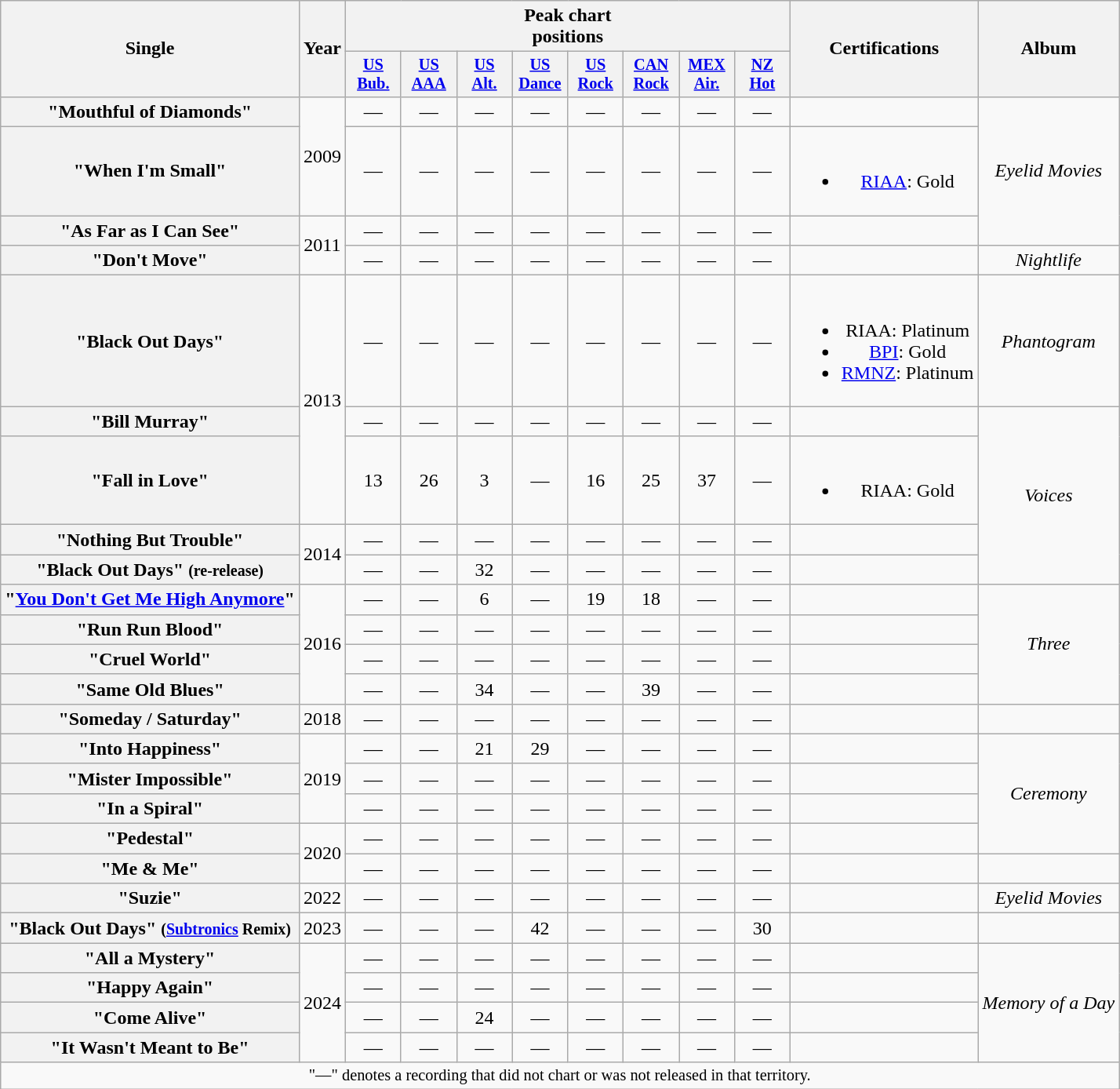<table class="wikitable plainrowheaders" style="text-align:center;">
<tr>
<th rowspan="2">Single</th>
<th rowspan="2">Year</th>
<th colspan="8">Peak chart<br>positions</th>
<th rowspan="2">Certifications</th>
<th rowspan="2">Album</th>
</tr>
<tr>
<th scope="col" style="width:3em;font-size:85%;"><a href='#'>US<br>Bub.</a><br></th>
<th scope="col" style="width:3em;font-size:85%;"><a href='#'>US<br>AAA</a><br></th>
<th scope="col" style="width:3em;font-size:85%;"><a href='#'>US<br>Alt.</a><br></th>
<th scope="col" style="width:3em;font-size:85%;"><a href='#'>US<br>Dance</a><br></th>
<th scope="col" style="width:3em;font-size:85%;"><a href='#'>US<br>Rock</a><br></th>
<th scope="col" style="width:3em;font-size:85%;"><a href='#'>CAN<br>Rock</a><br></th>
<th scope="col" style="width:3em;font-size:85%;"><a href='#'>MEX<br>Air.</a><br></th>
<th scope="col" style="width:3em;font-size:85%;"><a href='#'>NZ<br>Hot</a><br></th>
</tr>
<tr>
<th scope="row">"Mouthful of Diamonds"</th>
<td rowspan="2">2009</td>
<td>—</td>
<td>—</td>
<td>—</td>
<td>—</td>
<td>—</td>
<td>—</td>
<td>—</td>
<td>—</td>
<td></td>
<td rowspan="3"><em>Eyelid Movies</em></td>
</tr>
<tr>
<th scope="row">"When I'm Small"</th>
<td>—</td>
<td>—</td>
<td>—</td>
<td>—</td>
<td>—</td>
<td>—</td>
<td>—</td>
<td>—</td>
<td><br><ul><li><a href='#'>RIAA</a>: Gold</li></ul></td>
</tr>
<tr>
<th scope="row">"As Far as I Can See"</th>
<td rowspan="2">2011</td>
<td>—</td>
<td>—</td>
<td>—</td>
<td>—</td>
<td>—</td>
<td>—</td>
<td>—</td>
<td>—</td>
<td></td>
</tr>
<tr>
<th scope="row">"Don't Move"</th>
<td>—</td>
<td>—</td>
<td>—</td>
<td>—</td>
<td>—</td>
<td>—</td>
<td>—</td>
<td>—</td>
<td></td>
<td><em>Nightlife</em></td>
</tr>
<tr>
<th scope="row">"Black Out Days"</th>
<td rowspan="3">2013</td>
<td>—</td>
<td>—</td>
<td>—</td>
<td>—</td>
<td>—</td>
<td>—</td>
<td>—</td>
<td>—</td>
<td><br><ul><li>RIAA: Platinum</li><li><a href='#'>BPI</a>: Gold</li><li><a href='#'>RMNZ</a>: Platinum</li></ul></td>
<td><em>Phantogram</em></td>
</tr>
<tr>
<th scope="row">"Bill Murray"</th>
<td>—</td>
<td>—</td>
<td>—</td>
<td>—</td>
<td>—</td>
<td>—</td>
<td>—</td>
<td>—</td>
<td></td>
<td rowspan="4"><em>Voices</em></td>
</tr>
<tr>
<th scope="row">"Fall in Love"</th>
<td>13</td>
<td>26</td>
<td>3</td>
<td>—</td>
<td>16</td>
<td>25</td>
<td>37</td>
<td>—</td>
<td><br><ul><li>RIAA: Gold</li></ul></td>
</tr>
<tr>
<th scope="row">"Nothing But Trouble"</th>
<td rowspan="2">2014</td>
<td>—</td>
<td>—</td>
<td>—</td>
<td>—</td>
<td>—</td>
<td>—</td>
<td>—</td>
<td>—</td>
<td></td>
</tr>
<tr>
<th scope="row">"Black Out Days" <small>(re-release)</small></th>
<td>—</td>
<td>—</td>
<td>32</td>
<td>—</td>
<td>—</td>
<td>—</td>
<td>—</td>
<td>—</td>
<td></td>
</tr>
<tr>
<th scope="row">"<a href='#'>You Don't Get Me High Anymore</a>"</th>
<td rowspan="4">2016</td>
<td>—</td>
<td>—</td>
<td>6</td>
<td>—</td>
<td>19</td>
<td>18</td>
<td>—</td>
<td>—</td>
<td></td>
<td rowspan="4"><em>Three</em></td>
</tr>
<tr>
<th scope="row">"Run Run Blood"</th>
<td>—</td>
<td>—</td>
<td>—</td>
<td>—</td>
<td>—</td>
<td>—</td>
<td>—</td>
<td>—</td>
<td></td>
</tr>
<tr>
<th scope="row">"Cruel World"</th>
<td>—</td>
<td>—</td>
<td>—</td>
<td>—</td>
<td>—</td>
<td>—</td>
<td>—</td>
<td>—</td>
<td></td>
</tr>
<tr>
<th scope="row">"Same Old Blues"</th>
<td>—</td>
<td>—</td>
<td>34</td>
<td>—</td>
<td>—</td>
<td>39</td>
<td>—</td>
<td>—</td>
<td></td>
</tr>
<tr>
<th scope="row">"Someday / Saturday"</th>
<td>2018</td>
<td>—</td>
<td>—</td>
<td>—</td>
<td>—</td>
<td>—</td>
<td>—</td>
<td>—</td>
<td>—</td>
<td></td>
<td></td>
</tr>
<tr>
<th scope="row">"Into Happiness"</th>
<td rowspan="3">2019</td>
<td>—</td>
<td>—</td>
<td>21</td>
<td>29</td>
<td>—</td>
<td>—</td>
<td>—</td>
<td>—</td>
<td></td>
<td rowspan="4"><em>Ceremony</em></td>
</tr>
<tr>
<th scope="row">"Mister Impossible"</th>
<td>—</td>
<td>—</td>
<td>—</td>
<td>—</td>
<td>—</td>
<td>—</td>
<td>—</td>
<td>—</td>
<td></td>
</tr>
<tr>
<th scope="row">"In a Spiral"</th>
<td>—</td>
<td>—</td>
<td>—</td>
<td>—</td>
<td>—</td>
<td>—</td>
<td>—</td>
<td>—</td>
<td></td>
</tr>
<tr>
<th scope="row">"Pedestal"</th>
<td rowspan="2">2020</td>
<td>—</td>
<td>—</td>
<td>—</td>
<td>—</td>
<td>—</td>
<td>—</td>
<td>—</td>
<td>—</td>
<td></td>
</tr>
<tr>
<th scope="row">"Me & Me"</th>
<td>—</td>
<td>—</td>
<td>—</td>
<td>—</td>
<td>—</td>
<td>—</td>
<td>—</td>
<td>—</td>
<td></td>
<td></td>
</tr>
<tr>
<th scope="row">"Suzie"</th>
<td>2022</td>
<td>—</td>
<td>—</td>
<td>—</td>
<td>—</td>
<td>—</td>
<td>—</td>
<td>—</td>
<td>—</td>
<td></td>
<td><em>Eyelid Movies</em></td>
</tr>
<tr>
<th scope="row">"Black Out Days" <small>(<a href='#'>Subtronics</a> Remix)</small></th>
<td>2023</td>
<td>—</td>
<td>—</td>
<td>—</td>
<td>42</td>
<td>—</td>
<td>—</td>
<td>—</td>
<td>30</td>
<td></td>
<td></td>
</tr>
<tr>
<th scope="row">"All a Mystery"</th>
<td rowspan="4">2024</td>
<td>—</td>
<td>—</td>
<td>—</td>
<td>—</td>
<td>—</td>
<td>—</td>
<td>—</td>
<td>—</td>
<td></td>
<td rowspan="4"><em>Memory of a Day</em></td>
</tr>
<tr>
<th scope="row">"Happy Again"</th>
<td>—</td>
<td>—</td>
<td>—</td>
<td>—</td>
<td>—</td>
<td>—</td>
<td>—</td>
<td>—</td>
<td></td>
</tr>
<tr>
<th scope="row">"Come Alive"</th>
<td>—</td>
<td>—</td>
<td>24</td>
<td>—</td>
<td>—</td>
<td>—</td>
<td>—</td>
<td>—</td>
<td></td>
</tr>
<tr>
<th scope="row">"It Wasn't Meant to Be"</th>
<td>—</td>
<td>—</td>
<td>—</td>
<td>—</td>
<td>—</td>
<td>—</td>
<td>—</td>
<td>—</td>
<td></td>
</tr>
<tr>
<td colspan="14" style="font-size:85%;">"—" denotes a recording that did not chart or was not released in that territory.</td>
</tr>
</table>
